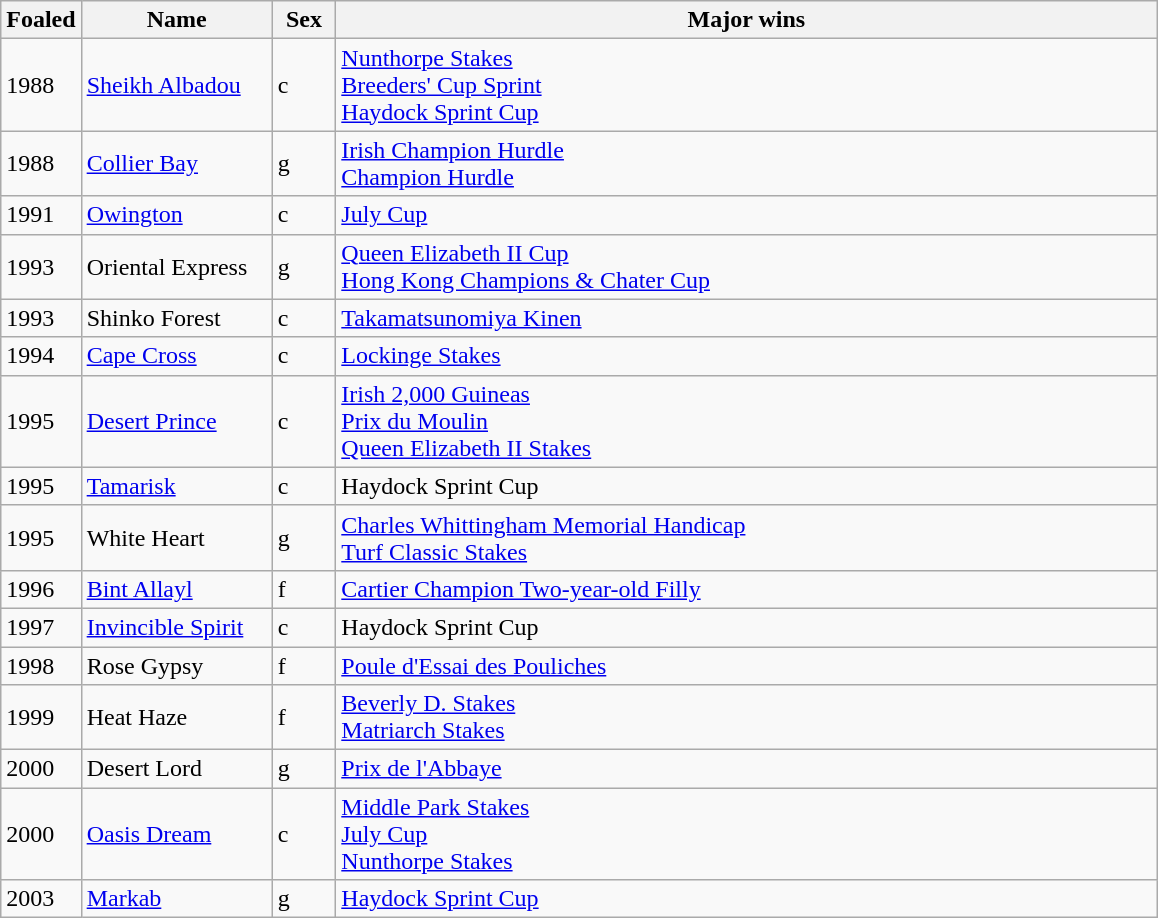<table class="wikitable sortable">
<tr>
<th style="width:35px;"><strong>Foaled</strong></th>
<th style="width:120px;"><strong>Name</strong></th>
<th style="width:35px;"><strong>Sex</strong></th>
<th style="width:540px;"><strong>Major wins</strong></th>
</tr>
<tr>
<td>1988</td>
<td><a href='#'>Sheikh Albadou</a></td>
<td>c</td>
<td><a href='#'>Nunthorpe Stakes</a><br>  <a href='#'>Breeders' Cup Sprint</a><br>  <a href='#'>Haydock Sprint Cup</a></td>
</tr>
<tr>
<td>1988</td>
<td><a href='#'>Collier Bay</a></td>
<td>g</td>
<td><a href='#'>Irish Champion Hurdle</a><br>  <a href='#'>Champion Hurdle</a></td>
</tr>
<tr>
<td>1991</td>
<td><a href='#'>Owington</a></td>
<td>c</td>
<td><a href='#'>July Cup</a></td>
</tr>
<tr>
<td>1993</td>
<td>Oriental Express</td>
<td>g</td>
<td><a href='#'>Queen Elizabeth II Cup</a><br>  <a href='#'>Hong Kong Champions & Chater Cup</a></td>
</tr>
<tr>
<td>1993</td>
<td>Shinko Forest</td>
<td>c</td>
<td><a href='#'>Takamatsunomiya Kinen</a></td>
</tr>
<tr>
<td>1994</td>
<td><a href='#'>Cape Cross</a></td>
<td>c</td>
<td><a href='#'>Lockinge Stakes</a></td>
</tr>
<tr>
<td>1995</td>
<td><a href='#'>Desert Prince</a></td>
<td>c</td>
<td><a href='#'>Irish 2,000 Guineas</a><br>  <a href='#'>Prix du Moulin</a><br>  <a href='#'>Queen Elizabeth II Stakes</a></td>
</tr>
<tr>
<td>1995</td>
<td><a href='#'>Tamarisk</a></td>
<td>c</td>
<td>Haydock Sprint Cup</td>
</tr>
<tr>
<td>1995</td>
<td>White Heart</td>
<td>g</td>
<td><a href='#'>Charles Whittingham Memorial Handicap</a><br> <a href='#'>Turf Classic Stakes</a></td>
</tr>
<tr>
<td>1996</td>
<td><a href='#'>Bint Allayl</a></td>
<td>f</td>
<td><a href='#'>Cartier Champion Two-year-old Filly</a></td>
</tr>
<tr>
<td>1997</td>
<td><a href='#'>Invincible Spirit</a></td>
<td>c</td>
<td>Haydock Sprint Cup</td>
</tr>
<tr>
<td>1998</td>
<td>Rose Gypsy</td>
<td>f</td>
<td><a href='#'>Poule d'Essai des Pouliches</a></td>
</tr>
<tr>
<td>1999</td>
<td>Heat Haze</td>
<td>f</td>
<td><a href='#'>Beverly D. Stakes</a><br>  <a href='#'>Matriarch Stakes</a></td>
</tr>
<tr>
<td>2000</td>
<td>Desert Lord</td>
<td>g</td>
<td><a href='#'>Prix de l'Abbaye</a></td>
</tr>
<tr>
<td>2000</td>
<td><a href='#'>Oasis Dream</a></td>
<td>c</td>
<td><a href='#'>Middle Park Stakes</a><br>  <a href='#'>July Cup</a><br>  <a href='#'>Nunthorpe Stakes</a></td>
</tr>
<tr>
<td>2003</td>
<td><a href='#'>Markab</a></td>
<td>g</td>
<td><a href='#'>Haydock Sprint Cup</a></td>
</tr>
</table>
